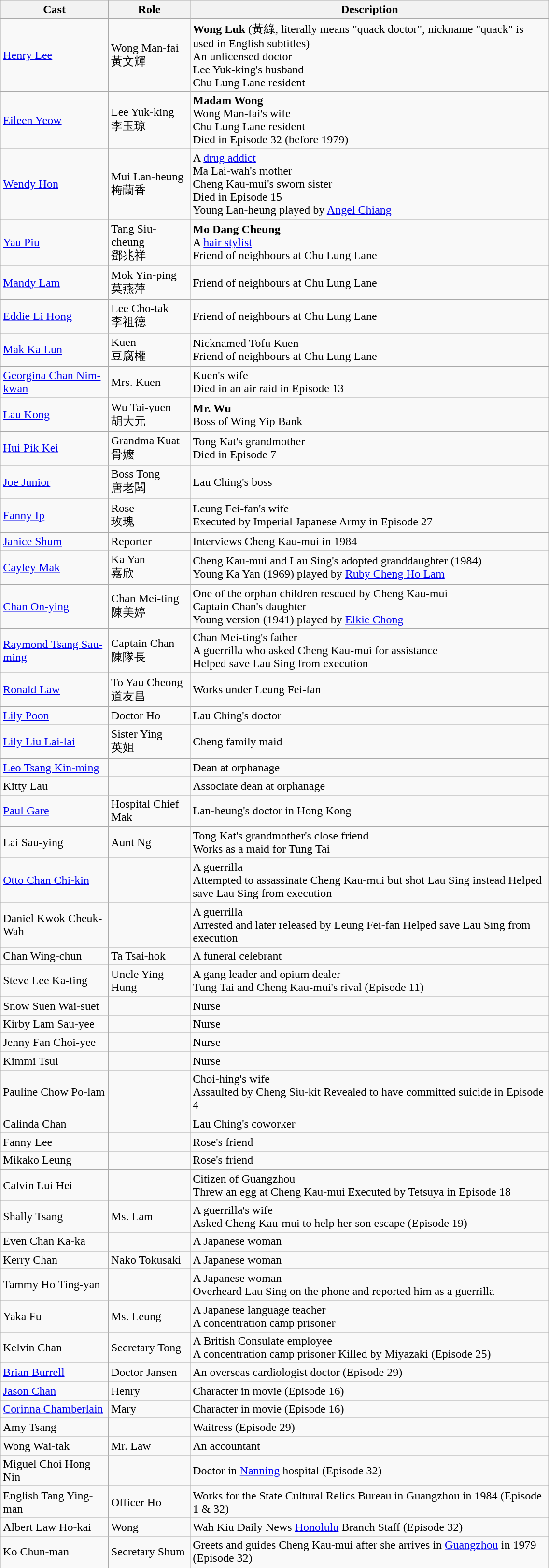<table class="wikitable" width="60%">
<tr>
<th>Cast</th>
<th>Role</th>
<th>Description</th>
</tr>
<tr>
<td><a href='#'>Henry Lee</a></td>
<td>Wong Man-fai<br>黃文輝</td>
<td><strong>Wong Luk</strong> (黃綠, literally means "quack doctor", nickname "quack" is used in English subtitles) <br>An unlicensed doctor<br>Lee Yuk-king's husband<br>Chu Lung Lane resident</td>
</tr>
<tr>
<td><a href='#'>Eileen Yeow</a></td>
<td>Lee Yuk-king<br>李玉琼</td>
<td><strong>Madam Wong</strong><br>Wong Man-fai's wife<br>Chu Lung Lane resident<br>Died in Episode 32 (before 1979)</td>
</tr>
<tr>
<td><a href='#'>Wendy Hon</a></td>
<td>Mui Lan-heung<br>梅蘭香</td>
<td>A <a href='#'>drug addict</a><br>Ma Lai-wah's mother<br>Cheng Kau-mui's sworn sister<br>Died in Episode 15<br>Young Lan-heung played by <a href='#'>Angel Chiang</a></td>
</tr>
<tr>
<td><a href='#'>Yau Piu</a></td>
<td>Tang Siu-cheung<br>鄧兆祥</td>
<td><strong>Mo Dang Cheung</strong><br>A <a href='#'>hair stylist</a><br>Friend of neighbours at Chu Lung Lane</td>
</tr>
<tr>
<td><a href='#'>Mandy Lam</a></td>
<td>Mok Yin-ping<br>莫燕萍</td>
<td>Friend of neighbours at Chu Lung Lane</td>
</tr>
<tr>
<td><a href='#'>Eddie Li Hong</a></td>
<td>Lee Cho-tak<br>李祖德</td>
<td>Friend of neighbours at Chu Lung Lane</td>
</tr>
<tr>
<td><a href='#'>Mak Ka Lun</a></td>
<td>Kuen<br>豆腐權</td>
<td>Nicknamed Tofu Kuen<br>Friend of neighbours at Chu Lung Lane</td>
</tr>
<tr>
<td><a href='#'>Georgina Chan Nim-kwan</a></td>
<td>Mrs. Kuen</td>
<td>Kuen's wife<br>Died in an air raid in Episode 13</td>
</tr>
<tr>
<td><a href='#'>Lau Kong</a></td>
<td>Wu Tai-yuen<br>胡大元</td>
<td><strong>Mr. Wu</strong><br>Boss of Wing Yip Bank</td>
</tr>
<tr>
<td><a href='#'>Hui Pik Kei</a></td>
<td>Grandma Kuat<br>骨嬤</td>
<td>Tong Kat's grandmother<br>Died in Episode 7</td>
</tr>
<tr>
<td><a href='#'>Joe Junior</a></td>
<td>Boss Tong<br>唐老闆</td>
<td>Lau Ching's boss</td>
</tr>
<tr>
<td><a href='#'>Fanny Ip</a></td>
<td>Rose<br>玫瑰</td>
<td>Leung Fei-fan's wife<br>Executed by Imperial Japanese Army in Episode 27</td>
</tr>
<tr>
<td><a href='#'>Janice Shum</a></td>
<td>Reporter</td>
<td>Interviews Cheng Kau-mui in 1984</td>
</tr>
<tr>
<td><a href='#'>Cayley Mak</a></td>
<td>Ka Yan<br>嘉欣</td>
<td>Cheng Kau-mui and Lau Sing's adopted granddaughter (1984)<br>Young Ka Yan (1969) played by <a href='#'>Ruby Cheng Ho Lam</a></td>
</tr>
<tr>
<td><a href='#'>Chan On-ying</a></td>
<td>Chan Mei-ting<br>陳美婷</td>
<td>One of the orphan children rescued by Cheng Kau-mui<br>Captain Chan's daughter<br>Young version (1941) played by <a href='#'>Elkie Chong</a></td>
</tr>
<tr>
<td><a href='#'>Raymond Tsang Sau-ming</a></td>
<td>Captain Chan<br>陳隊長</td>
<td>Chan Mei-ting's father<br>A guerrilla who asked Cheng Kau-mui for assistance<br>Helped save Lau Sing from execution</td>
</tr>
<tr>
<td><a href='#'>Ronald Law</a></td>
<td>To Yau Cheong<br>道友昌</td>
<td>Works under Leung Fei-fan</td>
</tr>
<tr>
<td><a href='#'>Lily Poon</a></td>
<td>Doctor Ho</td>
<td>Lau Ching's doctor</td>
</tr>
<tr>
<td><a href='#'>Lily Liu Lai-lai</a></td>
<td>Sister Ying<br>英姐</td>
<td>Cheng family maid</td>
</tr>
<tr>
<td><a href='#'>Leo Tsang Kin-ming</a></td>
<td></td>
<td>Dean at orphanage</td>
</tr>
<tr>
<td>Kitty Lau</td>
<td></td>
<td>Associate dean at orphanage</td>
</tr>
<tr>
<td><a href='#'>Paul Gare</a></td>
<td>Hospital Chief Mak</td>
<td>Lan-heung's doctor in Hong Kong</td>
</tr>
<tr>
<td>Lai Sau-ying</td>
<td>Aunt Ng</td>
<td>Tong Kat's grandmother's close friend<br>Works as a maid for Tung Tai</td>
</tr>
<tr>
<td><a href='#'>Otto Chan Chi-kin</a></td>
<td></td>
<td>A guerrilla<br>Attempted to assassinate Cheng Kau-mui but shot Lau Sing instead
Helped save Lau Sing from execution</td>
</tr>
<tr>
<td>Daniel Kwok Cheuk-Wah</td>
<td></td>
<td>A guerrilla<br>Arrested and later released by Leung Fei-fan
Helped save Lau Sing from execution</td>
</tr>
<tr>
<td>Chan Wing-chun</td>
<td>Ta Tsai-hok</td>
<td>A funeral celebrant</td>
</tr>
<tr>
<td>Steve Lee Ka-ting</td>
<td>Uncle Ying Hung</td>
<td>A gang leader and opium dealer<br>Tung Tai and Cheng Kau-mui's rival (Episode 11)</td>
</tr>
<tr>
<td>Snow Suen Wai-suet</td>
<td></td>
<td>Nurse</td>
</tr>
<tr>
<td>Kirby Lam Sau-yee</td>
<td></td>
<td>Nurse</td>
</tr>
<tr>
<td>Jenny Fan Choi-yee</td>
<td></td>
<td>Nurse</td>
</tr>
<tr>
<td>Kimmi Tsui</td>
<td></td>
<td>Nurse</td>
</tr>
<tr>
<td>Pauline Chow Po-lam</td>
<td></td>
<td>Choi-hing's wife<br>Assaulted by Cheng Siu-kit
Revealed to have committed suicide in Episode 4</td>
</tr>
<tr>
<td>Calinda Chan</td>
<td></td>
<td>Lau Ching's coworker</td>
</tr>
<tr>
<td>Fanny Lee</td>
<td></td>
<td>Rose's friend</td>
</tr>
<tr>
<td>Mikako Leung</td>
<td></td>
<td>Rose's friend</td>
</tr>
<tr>
<td>Calvin Lui Hei</td>
<td></td>
<td>Citizen of Guangzhou<br>Threw an egg at Cheng Kau-mui
Executed by Tetsuya in Episode 18</td>
</tr>
<tr>
<td>Shally Tsang</td>
<td>Ms. Lam</td>
<td>A guerrilla's wife<br>Asked Cheng Kau-mui to help her son escape (Episode 19)</td>
</tr>
<tr>
<td>Even Chan Ka-ka</td>
<td></td>
<td>A Japanese woman</td>
</tr>
<tr>
<td>Kerry Chan</td>
<td>Nako Tokusaki</td>
<td>A Japanese woman</td>
</tr>
<tr>
<td>Tammy Ho Ting-yan</td>
<td></td>
<td>A Japanese woman<br>Overheard Lau Sing on the phone and reported him as a guerrilla</td>
</tr>
<tr>
<td>Yaka Fu</td>
<td>Ms. Leung</td>
<td>A Japanese language teacher<br>A concentration camp prisoner</td>
</tr>
<tr>
<td>Kelvin Chan</td>
<td>Secretary Tong</td>
<td>A British Consulate employee<br>A concentration camp prisoner
Killed by Miyazaki (Episode 25)</td>
</tr>
<tr>
<td><a href='#'>Brian Burrell</a></td>
<td>Doctor Jansen</td>
<td>An overseas cardiologist doctor (Episode 29)</td>
</tr>
<tr>
<td><a href='#'>Jason Chan</a></td>
<td>Henry</td>
<td>Character in movie (Episode 16)</td>
</tr>
<tr>
<td><a href='#'>Corinna Chamberlain</a></td>
<td>Mary</td>
<td>Character in movie (Episode 16)</td>
</tr>
<tr>
<td>Amy Tsang</td>
<td></td>
<td>Waitress (Episode 29)</td>
</tr>
<tr>
<td>Wong Wai-tak</td>
<td>Mr. Law</td>
<td>An accountant</td>
</tr>
<tr>
<td>Miguel Choi Hong Nin</td>
<td></td>
<td>Doctor in <a href='#'>Nanning</a> hospital (Episode 32)</td>
</tr>
<tr>
<td>English Tang Ying-man</td>
<td>Officer Ho</td>
<td>Works for the State Cultural Relics Bureau in Guangzhou in 1984 (Episode 1 & 32)</td>
</tr>
<tr>
<td>Albert Law Ho-kai</td>
<td>Wong</td>
<td>Wah Kiu Daily News <a href='#'>Honolulu</a> Branch Staff (Episode 32)</td>
</tr>
<tr>
<td>Ko Chun-man</td>
<td>Secretary Shum</td>
<td>Greets and guides Cheng Kau-mui after she arrives in <a href='#'>Guangzhou</a> in 1979 (Episode 32)</td>
</tr>
<tr>
</tr>
</table>
